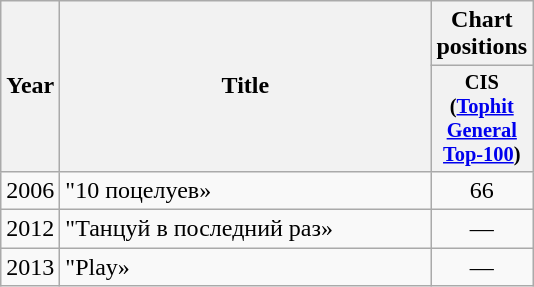<table class="wikitable" style=text-align:center;>
<tr>
<th rowspan=2>Year</th>
<th rowspan=2 width="240">Title</th>
<th colspan=7>Chart positions</th>
</tr>
<tr>
<th style="width:3em;font-size:85%">CIS (<a href='#'>Tophit</a> <a href='#'>General Top-100</a>)</th>
</tr>
<tr>
<td align=center>2006</td>
<td align=left>"10 поцелуев»</td>
<td>66</td>
</tr>
<tr>
<td align=center>2012</td>
<td align=left>"Танцуй в последний раз»</td>
<td>—</td>
</tr>
<tr>
<td align=center>2013</td>
<td align=left>"Play»</td>
<td>—</td>
</tr>
</table>
